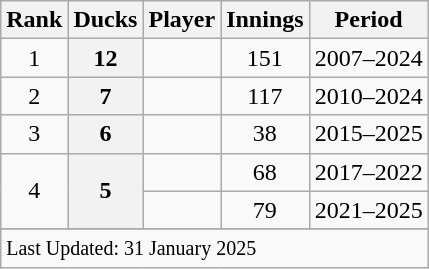<table class="wikitable sortable">
<tr>
<th scope=col>Rank</th>
<th scope=col>Ducks</th>
<th scope=col>Player</th>
<th scope=col>Innings</th>
<th scope=col>Period</th>
</tr>
<tr>
<td align=center>1</td>
<th scope=row style=text-align:center;>12</th>
<td></td>
<td align=center>151</td>
<td>2007–2024</td>
</tr>
<tr>
<td align=center>2</td>
<th scope=row style=text-align:center;>7</th>
<td></td>
<td align=center>117</td>
<td>2010–2024</td>
</tr>
<tr>
<td align=center>3</td>
<th scope=row style=text-align:center;>6</th>
<td></td>
<td align=center>38</td>
<td>2015–2025</td>
</tr>
<tr>
<td align=center rowspan=2>4</td>
<th scope=row style=text-align:center; rowspan=2>5</th>
<td></td>
<td align=center>68</td>
<td>2017–2022</td>
</tr>
<tr>
<td></td>
<td align=center>79</td>
<td>2021–2025</td>
</tr>
<tr>
</tr>
<tr class=sortbottom>
<td colspan=6><small>Last Updated: 31 January 2025</small></td>
</tr>
</table>
